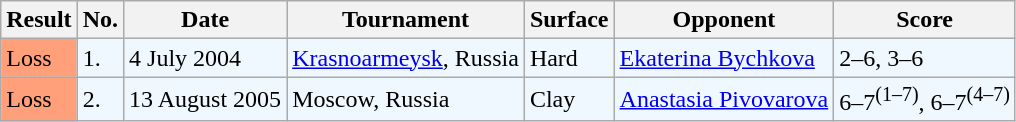<table class="sortable wikitable">
<tr>
<th>Result</th>
<th>No.</th>
<th>Date</th>
<th>Tournament</th>
<th>Surface</th>
<th>Opponent</th>
<th class="unsortable">Score</th>
</tr>
<tr style="background:#f0f8ff;">
<td style="background:#ffa07a;">Loss</td>
<td>1.</td>
<td>4 July 2004</td>
<td><a href='#'>Krasnoarmeysk</a>, Russia</td>
<td>Hard</td>
<td> <a href='#'>Ekaterina Bychkova</a></td>
<td>2–6, 3–6</td>
</tr>
<tr style="background:#f0f8ff;">
<td style="background:#ffa07a;">Loss</td>
<td>2.</td>
<td>13 August 2005</td>
<td>Moscow, Russia</td>
<td>Clay</td>
<td> <a href='#'>Anastasia Pivovarova</a></td>
<td>6–7<sup>(1–7)</sup>, 6–7<sup>(4–7)</sup></td>
</tr>
</table>
